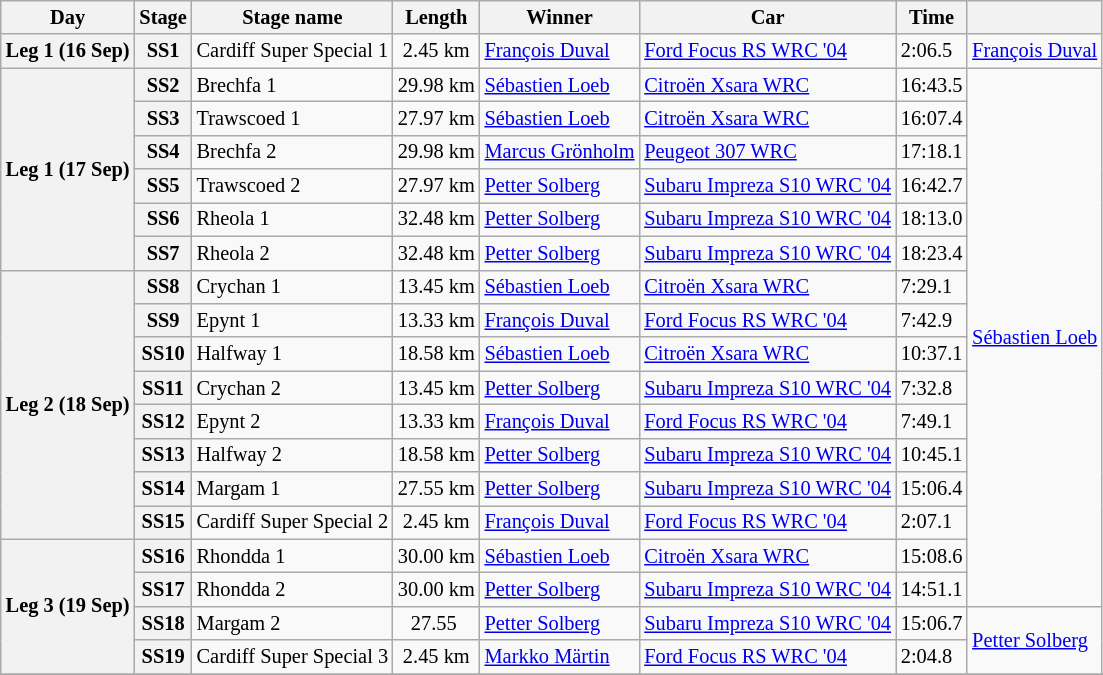<table class="wikitable" style="font-size: 85%;">
<tr>
<th>Day</th>
<th>Stage</th>
<th>Stage name</th>
<th>Length</th>
<th>Winner</th>
<th>Car</th>
<th>Time</th>
<th></th>
</tr>
<tr>
<th rowspan="1">Leg 1 (16 Sep)</th>
<th>SS1</th>
<td>Cardiff Super Special 1</td>
<td align="center">2.45 km</td>
<td> <a href='#'>François Duval</a></td>
<td><a href='#'>Ford Focus RS WRC '04</a></td>
<td>2:06.5</td>
<td rowspan="1"> <a href='#'>François Duval</a></td>
</tr>
<tr>
<th rowspan="6">Leg 1 (17 Sep)</th>
<th>SS2</th>
<td>Brechfa 1</td>
<td align="center">29.98 km</td>
<td> <a href='#'>Sébastien Loeb</a></td>
<td><a href='#'>Citroën Xsara WRC</a></td>
<td>16:43.5</td>
<td rowspan="16"> <a href='#'>Sébastien Loeb</a></td>
</tr>
<tr>
<th>SS3</th>
<td>Trawscoed 1</td>
<td align="center">27.97 km</td>
<td> <a href='#'>Sébastien Loeb</a></td>
<td><a href='#'>Citroën Xsara WRC</a></td>
<td>16:07.4</td>
</tr>
<tr>
<th>SS4</th>
<td>Brechfa 2</td>
<td align="center">29.98 km</td>
<td> <a href='#'>Marcus Grönholm</a></td>
<td><a href='#'>Peugeot 307 WRC</a></td>
<td>17:18.1</td>
</tr>
<tr>
<th>SS5</th>
<td>Trawscoed 2</td>
<td align="center">27.97 km</td>
<td> <a href='#'>Petter Solberg</a></td>
<td><a href='#'>Subaru Impreza S10 WRC '04</a></td>
<td>16:42.7</td>
</tr>
<tr>
<th>SS6</th>
<td>Rheola 1</td>
<td align="center">32.48 km</td>
<td> <a href='#'>Petter Solberg</a></td>
<td><a href='#'>Subaru Impreza S10 WRC '04</a></td>
<td>18:13.0</td>
</tr>
<tr>
<th>SS7</th>
<td>Rheola 2</td>
<td align="center">32.48 km</td>
<td> <a href='#'>Petter Solberg</a></td>
<td><a href='#'>Subaru Impreza S10 WRC '04</a></td>
<td>18:23.4</td>
</tr>
<tr>
<th rowspan="8">Leg 2 (18 Sep)</th>
<th>SS8</th>
<td>Crychan 1</td>
<td align="center">13.45 km</td>
<td> <a href='#'>Sébastien Loeb</a></td>
<td><a href='#'>Citroën Xsara WRC</a></td>
<td>7:29.1</td>
</tr>
<tr>
<th>SS9</th>
<td>Epynt 1</td>
<td align="center">13.33 km</td>
<td> <a href='#'>François Duval</a></td>
<td><a href='#'>Ford Focus RS WRC '04</a></td>
<td>7:42.9</td>
</tr>
<tr>
<th>SS10</th>
<td>Halfway 1</td>
<td align="center">18.58 km</td>
<td> <a href='#'>Sébastien Loeb</a></td>
<td><a href='#'>Citroën Xsara WRC</a></td>
<td>10:37.1</td>
</tr>
<tr>
<th>SS11</th>
<td>Crychan 2</td>
<td align="center">13.45 km</td>
<td> <a href='#'>Petter Solberg</a></td>
<td><a href='#'>Subaru Impreza S10 WRC '04</a></td>
<td>7:32.8</td>
</tr>
<tr>
<th>SS12</th>
<td>Epynt 2</td>
<td align="center">13.33 km</td>
<td> <a href='#'>François Duval</a></td>
<td><a href='#'>Ford Focus RS WRC '04</a></td>
<td>7:49.1</td>
</tr>
<tr>
<th>SS13</th>
<td>Halfway 2</td>
<td align="center">18.58 km</td>
<td> <a href='#'>Petter Solberg</a></td>
<td><a href='#'>Subaru Impreza S10 WRC '04</a></td>
<td>10:45.1</td>
</tr>
<tr>
<th>SS14</th>
<td>Margam 1</td>
<td align="center">27.55 km</td>
<td> <a href='#'>Petter Solberg</a></td>
<td><a href='#'>Subaru Impreza S10 WRC '04</a></td>
<td>15:06.4</td>
</tr>
<tr>
<th>SS15</th>
<td>Cardiff Super Special 2</td>
<td align="center">2.45 km</td>
<td> <a href='#'>François Duval</a></td>
<td><a href='#'>Ford Focus RS WRC '04</a></td>
<td>2:07.1</td>
</tr>
<tr>
<th rowspan="4">Leg 3 (19 Sep)</th>
<th>SS16</th>
<td>Rhondda 1</td>
<td align="center">30.00 km</td>
<td> <a href='#'>Sébastien Loeb</a></td>
<td><a href='#'>Citroën Xsara WRC</a></td>
<td>15:08.6</td>
</tr>
<tr>
<th>SS17</th>
<td>Rhondda 2</td>
<td align="center">30.00 km</td>
<td> <a href='#'>Petter Solberg</a></td>
<td><a href='#'>Subaru Impreza S10 WRC '04</a></td>
<td>14:51.1</td>
</tr>
<tr>
<th>SS18</th>
<td>Margam 2</td>
<td align="center">27.55 </td>
<td> <a href='#'>Petter Solberg</a></td>
<td><a href='#'>Subaru Impreza S10 WRC '04</a></td>
<td>15:06.7</td>
<td rowspan="2"> <a href='#'>Petter Solberg</a></td>
</tr>
<tr>
<th>SS19</th>
<td>Cardiff Super Special 3</td>
<td align="center">2.45 km</td>
<td> <a href='#'>Markko Märtin</a></td>
<td><a href='#'>Ford Focus RS WRC '04</a></td>
<td>2:04.8</td>
</tr>
<tr>
</tr>
</table>
